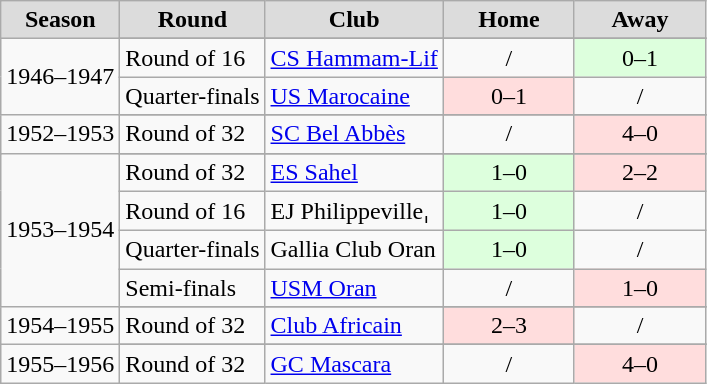<table class="wikitable" style="text-align: center;">
<tr>
<th style="background:#DCDCDC">Season</th>
<th style="background:#DCDCDC">Round</th>
<th style="background:#DCDCDC">Club</th>
<th width="80" style="background:#DCDCDC">Home</th>
<th width="80" style="background:#DCDCDC">Away</th>
</tr>
<tr>
<td rowspan="3" align=left>1946–1947</td>
</tr>
<tr>
<td align=left>Round of 16</td>
<td align=left> <a href='#'>CS Hammam-Lif</a></td>
<td>/</td>
<td bgcolor="#ddffdd">0–1</td>
</tr>
<tr>
<td align=left>Quarter-finals</td>
<td align=left> <a href='#'>US Marocaine</a></td>
<td bgcolor="#ffdddd">0–1</td>
<td>/</td>
</tr>
<tr>
<td rowspan="2" align=left>1952–1953</td>
</tr>
<tr>
<td align=left>Round of 32</td>
<td align=left> <a href='#'>SC Bel Abbès</a></td>
<td>/</td>
<td bgcolor="#ffdddd">4–0</td>
</tr>
<tr>
<td rowspan="5" align=left>1953–1954</td>
</tr>
<tr>
<td align=left>Round of 32</td>
<td align=left> <a href='#'>ES Sahel</a></td>
<td bgcolor="#ddffdd">1–0</td>
<td bgcolor="#ffdddd">2–2</td>
</tr>
<tr>
<td align=left>Round of 16</td>
<td align=left> EJ Philippevilleˌ</td>
<td bgcolor="#ddffdd">1–0</td>
<td>/</td>
</tr>
<tr>
<td align=left>Quarter-finals</td>
<td align=left> Gallia Club Oran</td>
<td bgcolor="#ddffdd">1–0</td>
<td>/</td>
</tr>
<tr>
<td align=left>Semi-finals</td>
<td align=left> <a href='#'>USM Oran</a></td>
<td>/</td>
<td bgcolor="#ffdddd">1–0</td>
</tr>
<tr>
<td rowspan="2" align=left>1954–1955</td>
</tr>
<tr>
<td align=left>Round of 32</td>
<td align=left> <a href='#'>Club Africain</a></td>
<td bgcolor="#ffdddd">2–3</td>
<td>/</td>
</tr>
<tr>
<td rowspan="2" align=left>1955–1956</td>
</tr>
<tr>
<td align=left>Round of 32</td>
<td align=left> <a href='#'>GC Mascara</a></td>
<td>/</td>
<td bgcolor="#ffdddd">4–0</td>
</tr>
</table>
